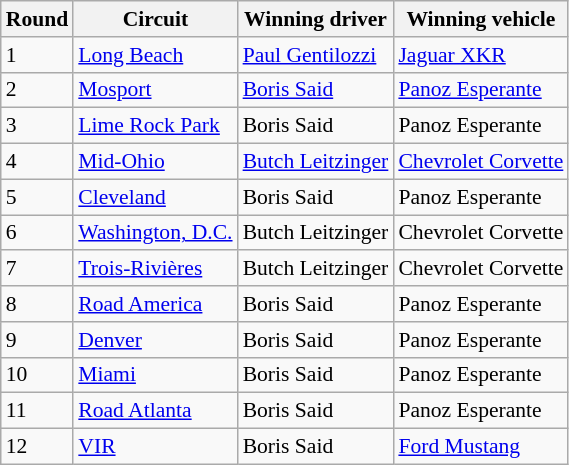<table class="wikitable" style="font-size: 90%;">
<tr>
<th>Round</th>
<th>Circuit</th>
<th>Winning driver</th>
<th>Winning vehicle</th>
</tr>
<tr>
<td>1</td>
<td><a href='#'>Long Beach</a></td>
<td> <a href='#'>Paul Gentilozzi</a></td>
<td><a href='#'>Jaguar XKR</a></td>
</tr>
<tr>
<td>2</td>
<td><a href='#'>Mosport</a></td>
<td> <a href='#'>Boris Said</a></td>
<td><a href='#'>Panoz Esperante</a></td>
</tr>
<tr>
<td>3</td>
<td><a href='#'>Lime Rock Park</a></td>
<td> Boris Said</td>
<td>Panoz Esperante</td>
</tr>
<tr>
<td>4</td>
<td><a href='#'>Mid-Ohio</a></td>
<td> <a href='#'>Butch Leitzinger</a></td>
<td><a href='#'>Chevrolet Corvette</a></td>
</tr>
<tr>
<td>5</td>
<td><a href='#'>Cleveland</a></td>
<td> Boris Said</td>
<td>Panoz Esperante</td>
</tr>
<tr>
<td>6</td>
<td><a href='#'>Washington, D.C.</a></td>
<td> Butch Leitzinger</td>
<td>Chevrolet Corvette</td>
</tr>
<tr>
<td>7</td>
<td><a href='#'>Trois-Rivières</a></td>
<td> Butch Leitzinger</td>
<td>Chevrolet Corvette</td>
</tr>
<tr>
<td>8</td>
<td><a href='#'>Road America</a></td>
<td> Boris Said</td>
<td>Panoz Esperante</td>
</tr>
<tr>
<td>9</td>
<td><a href='#'>Denver</a></td>
<td> Boris Said</td>
<td>Panoz Esperante</td>
</tr>
<tr>
<td>10</td>
<td><a href='#'>Miami</a></td>
<td> Boris Said</td>
<td>Panoz Esperante</td>
</tr>
<tr>
<td>11</td>
<td><a href='#'>Road Atlanta</a></td>
<td> Boris Said</td>
<td>Panoz Esperante</td>
</tr>
<tr>
<td>12</td>
<td><a href='#'>VIR</a></td>
<td> Boris Said</td>
<td><a href='#'>Ford Mustang</a></td>
</tr>
</table>
